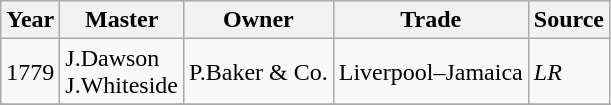<table class=" wikitable">
<tr>
<th>Year</th>
<th>Master</th>
<th>Owner</th>
<th>Trade</th>
<th>Source</th>
</tr>
<tr>
<td>1779</td>
<td>J.Dawson<br>J.Whiteside</td>
<td>P.Baker & Co.</td>
<td>Liverpool–Jamaica</td>
<td><em>LR</em></td>
</tr>
<tr>
</tr>
</table>
